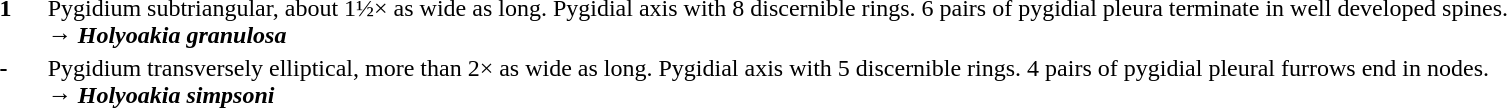<table>
<tr valign="top"  align="left">
<th scope="row" width="3%"><strong>1</strong></th>
<td>Pygidium subtriangular, about 1½× as wide as long. Pygidial axis with 8 discernible rings. 6 pairs of pygidial pleura terminate in well developed spines.<br>→ <strong><em>Holyoakia granulosa</em></strong></td>
</tr>
<tr valign="top" align="left">
<th scope="row" width="3%"><strong>-</strong></th>
<td>Pygidium transversely elliptical, more than 2× as wide as long. Pygidial axis with 5 discernible rings. 4 pairs of pygidial pleural furrows end in nodes.<br>→ <strong><em>Holyoakia simpsoni</em></strong></td>
</tr>
</table>
